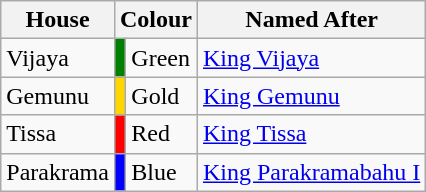<table class="wikitable">
<tr>
<th>House</th>
<th colspan=2>Colour</th>
<th>Named After</th>
</tr>
<tr>
<td>Vijaya</td>
<td style="background:green"></td>
<td>Green</td>
<td><a href='#'>King Vijaya</a></td>
</tr>
<tr>
<td>Gemunu</td>
<td style="background:Gold"></td>
<td>Gold</td>
<td><a href='#'>King Gemunu</a></td>
</tr>
<tr>
<td>Tissa</td>
<td style="background:Red"></td>
<td>Red</td>
<td><a href='#'>King Tissa</a></td>
</tr>
<tr>
<td>Parakrama</td>
<td style="background:blue"></td>
<td>Blue</td>
<td><a href='#'>King Parakramabahu I</a></td>
</tr>
</table>
